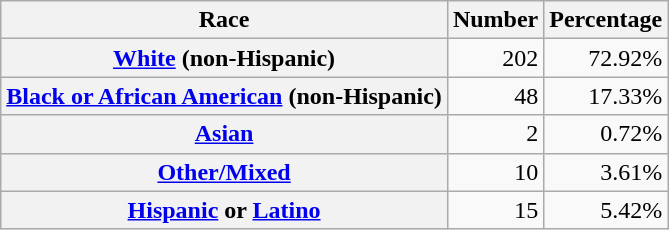<table class="wikitable" style="text-align:right">
<tr>
<th scope="col">Race</th>
<th scope="col">Number</th>
<th scope="col">Percentage</th>
</tr>
<tr>
<th scope="row"><a href='#'>White</a> (non-Hispanic)</th>
<td>202</td>
<td>72.92%</td>
</tr>
<tr>
<th scope="row"><a href='#'>Black or African American</a> (non-Hispanic)</th>
<td>48</td>
<td>17.33%</td>
</tr>
<tr>
<th scope="row"><a href='#'>Asian</a></th>
<td>2</td>
<td>0.72%</td>
</tr>
<tr>
<th scope="row"><a href='#'>Other/Mixed</a></th>
<td>10</td>
<td>3.61%</td>
</tr>
<tr>
<th scope="row"><a href='#'>Hispanic</a> or <a href='#'>Latino</a></th>
<td>15</td>
<td>5.42%</td>
</tr>
</table>
